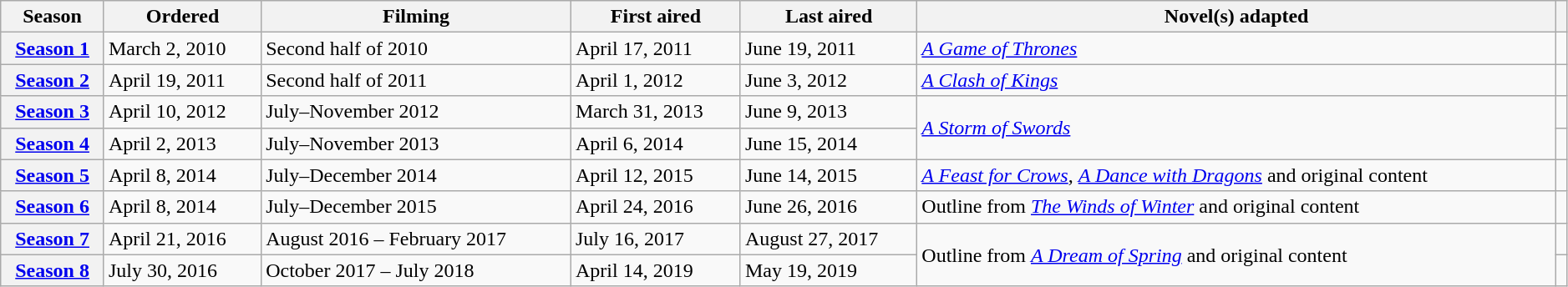<table class="wikitable plainrowheaders" style="width:99%">
<tr>
<th scope="col">Season</th>
<th scope="col">Ordered</th>
<th scope="col">Filming</th>
<th scope="col">First aired</th>
<th scope="col">Last aired</th>
<th scope="col">Novel(s) adapted</th>
<th scope="col"></th>
</tr>
<tr>
<th scope="row" style="text-align:center;"><a href='#'>Season 1</a></th>
<td>March 2, 2010</td>
<td>Second half of 2010</td>
<td>April 17, 2011</td>
<td>June 19, 2011</td>
<td><em><a href='#'>A Game of Thrones</a></em></td>
<td style="text-align:center;"></td>
</tr>
<tr>
<th scope="row" style="text-align:center;"><a href='#'>Season 2</a></th>
<td>April 19, 2011</td>
<td>Second half of 2011</td>
<td>April 1, 2012</td>
<td>June 3, 2012</td>
<td><em><a href='#'>A Clash of Kings</a></em></td>
<td style="text-align:center;"></td>
</tr>
<tr>
<th scope="row" style="text-align:center;"><a href='#'>Season 3</a></th>
<td>April 10, 2012</td>
<td>July–November 2012</td>
<td>March 31, 2013</td>
<td>June 9, 2013</td>
<td rowspan="2"><em><a href='#'>A Storm of Swords</a></em></td>
<td style="text-align:center;"></td>
</tr>
<tr>
<th scope="row" style="text-align:center;"><a href='#'>Season 4</a></th>
<td>April 2, 2013</td>
<td>July–November 2013</td>
<td>April 6, 2014</td>
<td>June 15, 2014</td>
<td style="text-align:center;"></td>
</tr>
<tr>
<th scope="row" style="text-align:center;"><a href='#'>Season 5</a></th>
<td>April 8, 2014</td>
<td>July–December 2014</td>
<td>April 12, 2015</td>
<td>June 14, 2015</td>
<td><em><a href='#'>A Feast for Crows</a></em>, <em><a href='#'>A Dance with Dragons</a></em> and original content</td>
<td style="text-align:center;"></td>
</tr>
<tr>
<th scope="row" style="text-align:center;"><a href='#'>Season 6</a></th>
<td>April 8, 2014</td>
<td>July–December 2015</td>
<td>April 24, 2016</td>
<td>June 26, 2016</td>
<td>Outline from <em><a href='#'>The Winds of Winter</a></em> and original content</td>
<td style="text-align:center;"></td>
</tr>
<tr>
<th scope="row" style="text-align:center;"><a href='#'>Season 7</a></th>
<td>April 21, 2016</td>
<td>August 2016 – February 2017</td>
<td>July 16, 2017</td>
<td>August 27, 2017</td>
<td rowspan="2">Outline from <em><a href='#'>A Dream of Spring</a></em> and original content</td>
<td style="text-align:center;"></td>
</tr>
<tr>
<th scope="row" style="text-align:center;"><a href='#'>Season 8</a></th>
<td>July 30, 2016</td>
<td>October 2017 – July 2018</td>
<td>April 14, 2019</td>
<td>May 19, 2019</td>
<td style="text-align:center;"></td>
</tr>
</table>
